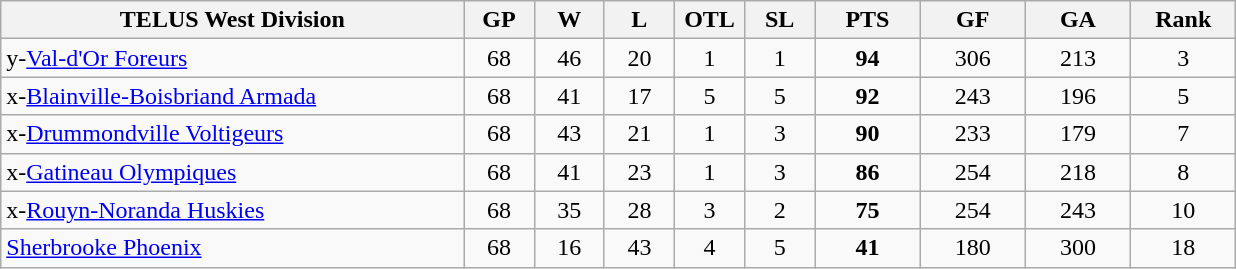<table class="wikitable" style="text-align:center">
<tr>
<th bgcolor="#DDDDFF" width="33%">TELUS West Division</th>
<th bgcolor="#DDDDFF" width="5%">GP</th>
<th bgcolor="#DDDDFF" width="5%">W</th>
<th bgcolor="#DDDDFF" width="5%">L</th>
<th bgcolor="#DDDDFF" width="5%">OTL</th>
<th bgcolor="#DDDDFF" width="5%">SL</th>
<th bgcolor="#DDDDFF" width="7.5%">PTS</th>
<th bgcolor="#DDDDFF" width="7.5%">GF</th>
<th bgcolor="#DDDDFF" width="7.5%">GA</th>
<th bgcolor="#DDDDFF" width="7.5%">Rank</th>
</tr>
<tr>
<td align=left>y-<a href='#'>Val-d'Or Foreurs</a></td>
<td>68</td>
<td>46</td>
<td>20</td>
<td>1</td>
<td>1</td>
<td><strong>94</strong></td>
<td>306</td>
<td>213</td>
<td>3</td>
</tr>
<tr>
<td align=left>x-<a href='#'>Blainville-Boisbriand Armada</a></td>
<td>68</td>
<td>41</td>
<td>17</td>
<td>5</td>
<td>5</td>
<td><strong>92</strong></td>
<td>243</td>
<td>196</td>
<td>5</td>
</tr>
<tr>
<td align=left>x-<a href='#'>Drummondville Voltigeurs</a></td>
<td>68</td>
<td>43</td>
<td>21</td>
<td>1</td>
<td>3</td>
<td><strong>90</strong></td>
<td>233</td>
<td>179</td>
<td>7</td>
</tr>
<tr>
<td align=left>x-<a href='#'>Gatineau Olympiques</a></td>
<td>68</td>
<td>41</td>
<td>23</td>
<td>1</td>
<td>3</td>
<td><strong>86</strong></td>
<td>254</td>
<td>218</td>
<td>8</td>
</tr>
<tr>
<td align=left>x-<a href='#'>Rouyn-Noranda Huskies</a></td>
<td>68</td>
<td>35</td>
<td>28</td>
<td>3</td>
<td>2</td>
<td><strong>75</strong></td>
<td>254</td>
<td>243</td>
<td>10</td>
</tr>
<tr>
<td align=left><a href='#'>Sherbrooke Phoenix</a></td>
<td>68</td>
<td>16</td>
<td>43</td>
<td>4</td>
<td>5</td>
<td><strong>41</strong></td>
<td>180</td>
<td>300</td>
<td>18</td>
</tr>
</table>
